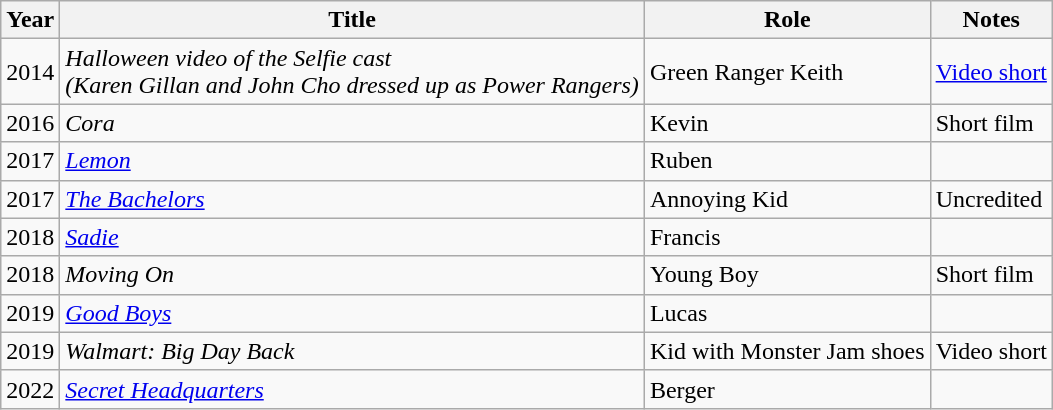<table class="wikitable sortable">
<tr>
<th>Year</th>
<th>Title</th>
<th>Role</th>
<th class="unsortable">Notes</th>
</tr>
<tr>
<td>2014</td>
<td><em>Halloween video of the Selfie cast<br>(Karen Gillan and John Cho dressed up as Power Rangers)</em></td>
<td>Green Ranger Keith</td>
<td><a href='#'>Video short</a></td>
</tr>
<tr>
<td>2016</td>
<td><em>Cora</em></td>
<td>Kevin</td>
<td>Short film</td>
</tr>
<tr>
<td>2017</td>
<td><em><a href='#'>Lemon</a></em></td>
<td>Ruben</td>
<td></td>
</tr>
<tr>
<td>2017</td>
<td><em><a href='#'>The Bachelors</a></em></td>
<td>Annoying Kid</td>
<td>Uncredited</td>
</tr>
<tr>
<td>2018</td>
<td><em><a href='#'>Sadie</a></em></td>
<td>Francis</td>
<td></td>
</tr>
<tr>
<td>2018</td>
<td><em>Moving On</em></td>
<td>Young Boy</td>
<td>Short film</td>
</tr>
<tr>
<td>2019</td>
<td><em><a href='#'>Good Boys</a></em></td>
<td>Lucas</td>
<td></td>
</tr>
<tr>
<td>2019</td>
<td><em>Walmart: Big Day Back</em></td>
<td>Kid with Monster Jam shoes</td>
<td>Video short</td>
</tr>
<tr>
<td>2022</td>
<td><em><a href='#'>Secret Headquarters</a></em></td>
<td>Berger</td>
<td></td>
</tr>
</table>
